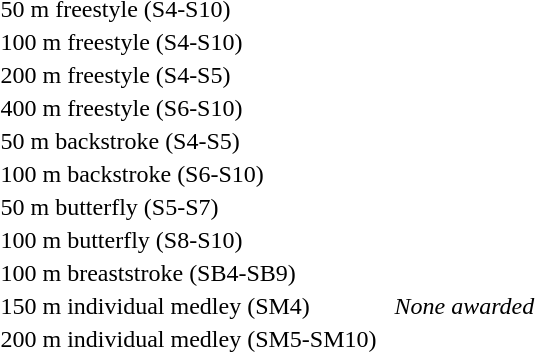<table>
<tr>
<td>50 m freestyle (S4-S10)</td>
<td></td>
<td></td>
<td></td>
</tr>
<tr>
<td>100 m freestyle (S4-S10)</td>
<td></td>
<td></td>
<td></td>
</tr>
<tr>
<td>200 m freestyle (S4-S5)</td>
<td></td>
<td></td>
<td></td>
</tr>
<tr>
<td>400 m freestyle (S6-S10)</td>
<td></td>
<td></td>
<td></td>
</tr>
<tr>
<td>50 m backstroke (S4-S5)</td>
<td></td>
<td></td>
<td></td>
</tr>
<tr>
<td>100 m backstroke (S6-S10)</td>
<td></td>
<td></td>
<td></td>
</tr>
<tr>
<td>50 m butterfly (S5-S7)</td>
<td></td>
<td></td>
<td></td>
</tr>
<tr>
<td>100 m butterfly (S8-S10)</td>
<td></td>
<td></td>
<td></td>
</tr>
<tr>
<td>100 m breaststroke (SB4-SB9)</td>
<td></td>
<td></td>
<td></td>
</tr>
<tr>
<td>150 m individual medley (SM4)</td>
<td></td>
<td></td>
<td><em>None awarded</em></td>
</tr>
<tr>
<td>200 m individual medley (SM5-SM10)</td>
<td></td>
<td></td>
<td></td>
</tr>
</table>
